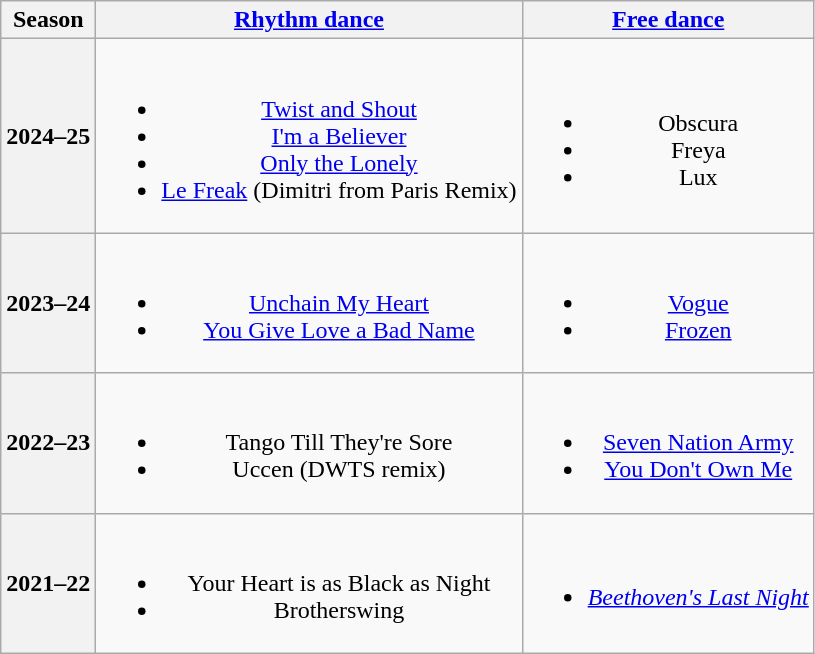<table class=wikitable style=text-align:center>
<tr>
<th>Season</th>
<th><a href='#'>Rhythm dance</a></th>
<th><a href='#'>Free dance</a></th>
</tr>
<tr>
<th>2024–25 <br> </th>
<td><br><ul><li><a href='#'>Twist and Shout</a> <br> </li><li><a href='#'>I'm a Believer</a> <br> </li><li><a href='#'>Only the Lonely</a> <br> </li><li><a href='#'>Le Freak</a> (Dimitri from Paris Remix)  <br> </li></ul></td>
<td><br><ul><li>Obscura <br> </li><li>Freya <br> </li><li>Lux <br> </li></ul></td>
</tr>
<tr>
<th>2023–24 <br> </th>
<td><br><ul><li><a href='#'>Unchain My Heart</a> <br> </li><li><a href='#'>You Give Love a Bad Name</a> <br> </li></ul></td>
<td><br><ul><li><a href='#'>Vogue</a></li><li><a href='#'>Frozen</a> <br> </li></ul></td>
</tr>
<tr>
<th>2022–23 <br> </th>
<td><br><ul><li>Tango Till They're Sore <br> </li><li>Uccen (DWTS remix) <br> </li></ul></td>
<td><br><ul><li><a href='#'>Seven Nation Army</a> <br> </li><li><a href='#'>You Don't Own Me</a> <br> </li></ul></td>
</tr>
<tr>
<th>2021–22 <br> </th>
<td><br><ul><li> Your Heart is as Black as Night <br> </li><li> Brotherswing <br> </li></ul></td>
<td><br><ul><li><em><a href='#'>Beethoven's Last Night</a></em> <br> </li></ul></td>
</tr>
</table>
